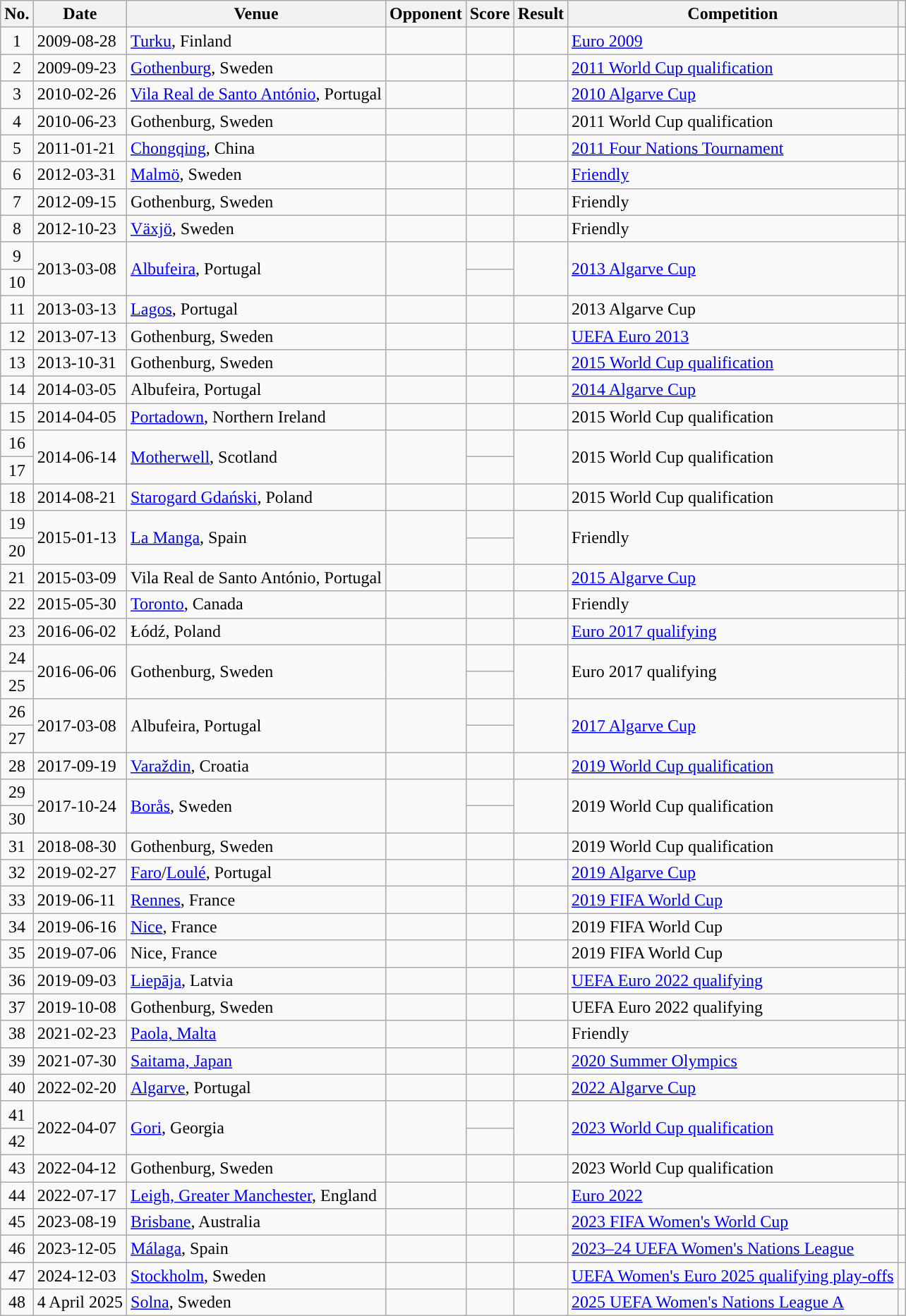<table class="wikitable sortable">
<tr>
<th scope="col">No.</th>
<th scope="col">Date</th>
<th scope="col">Venue</th>
<th scope="col">Opponent</th>
<th scope="col">Score</th>
<th scope="col">Result</th>
<th scope="col">Competition</th>
<th scope="col" class="unsortable"></th>
</tr>
<tr>
<td align="center">1</td>
<td>2009-08-28</td>
<td><a href='#'>Turku</a>, Finland</td>
<td></td>
<td align="center"></td>
<td align="center"></td>
<td><a href='#'>Euro 2009</a></td>
<td></td>
</tr>
<tr>
<td align="center">2</td>
<td>2009-09-23</td>
<td><a href='#'>Gothenburg</a>, Sweden</td>
<td></td>
<td align="center"></td>
<td align="center"></td>
<td><a href='#'>2011 World Cup qualification</a></td>
<td></td>
</tr>
<tr>
<td align="center">3</td>
<td>2010-02-26</td>
<td><a href='#'>Vila Real de Santo António</a>, Portugal</td>
<td></td>
<td align="center"></td>
<td align="center"></td>
<td><a href='#'>2010 Algarve Cup</a></td>
<td></td>
</tr>
<tr>
<td align="center">4</td>
<td>2010-06-23</td>
<td>Gothenburg, Sweden</td>
<td></td>
<td align="center"></td>
<td align="center"></td>
<td>2011 World Cup qualification</td>
<td></td>
</tr>
<tr>
<td align="center">5</td>
<td>2011-01-21</td>
<td><a href='#'>Chongqing</a>, China</td>
<td></td>
<td align="center"></td>
<td align="center"></td>
<td><a href='#'>2011 Four Nations Tournament</a></td>
<td></td>
</tr>
<tr>
<td align="center">6</td>
<td>2012-03-31</td>
<td><a href='#'>Malmö</a>, Sweden</td>
<td></td>
<td align="center"></td>
<td align="center"></td>
<td><a href='#'>Friendly</a></td>
<td></td>
</tr>
<tr>
<td align="center">7</td>
<td>2012-09-15</td>
<td>Gothenburg, Sweden</td>
<td></td>
<td align="center"></td>
<td align="center"></td>
<td>Friendly</td>
<td></td>
</tr>
<tr>
<td align="center">8</td>
<td>2012-10-23</td>
<td><a href='#'>Växjö</a>, Sweden</td>
<td></td>
<td align="center"></td>
<td align="center"></td>
<td>Friendly</td>
<td></td>
</tr>
<tr>
<td align="center">9</td>
<td rowspan="2">2013-03-08</td>
<td rowspan="2"><a href='#'>Albufeira</a>, Portugal</td>
<td rowspan="2"></td>
<td align="center"></td>
<td rowspan="2" style="text-align:center"></td>
<td rowspan="2"><a href='#'>2013 Algarve Cup</a></td>
<td rowspan="2"></td>
</tr>
<tr>
<td align="center">10</td>
<td align="center"></td>
</tr>
<tr>
<td align="center">11</td>
<td>2013-03-13</td>
<td><a href='#'>Lagos</a>, Portugal</td>
<td></td>
<td align="center"></td>
<td align="center"></td>
<td>2013 Algarve Cup</td>
<td></td>
</tr>
<tr>
<td align="center">12</td>
<td>2013-07-13</td>
<td>Gothenburg, Sweden</td>
<td></td>
<td align="center"></td>
<td align="center"></td>
<td><a href='#'>UEFA Euro 2013</a></td>
<td></td>
</tr>
<tr>
<td align="center">13</td>
<td>2013-10-31</td>
<td>Gothenburg, Sweden</td>
<td></td>
<td align="center"></td>
<td align="center"></td>
<td><a href='#'>2015 World Cup qualification</a></td>
<td></td>
</tr>
<tr>
<td align="center">14</td>
<td>2014-03-05</td>
<td>Albufeira, Portugal</td>
<td></td>
<td align="center"></td>
<td align="center"></td>
<td><a href='#'>2014 Algarve Cup</a></td>
<td></td>
</tr>
<tr>
<td align="center">15</td>
<td>2014-04-05</td>
<td><a href='#'>Portadown</a>, Northern Ireland</td>
<td></td>
<td align="center"></td>
<td align="center"></td>
<td>2015 World Cup qualification</td>
<td></td>
</tr>
<tr>
<td align="center">16</td>
<td rowspan="2">2014-06-14</td>
<td rowspan="2"><a href='#'>Motherwell</a>, Scotland</td>
<td rowspan="2"></td>
<td align="center"></td>
<td rowspan="2" style="text-align:center"></td>
<td rowspan="2">2015 World Cup qualification</td>
<td rowspan="2"></td>
</tr>
<tr>
<td align="center">17</td>
<td align="center"></td>
</tr>
<tr>
<td align="center">18</td>
<td>2014-08-21</td>
<td><a href='#'>Starogard Gdański</a>, Poland</td>
<td></td>
<td align="center"></td>
<td align="center"></td>
<td>2015 World Cup qualification</td>
<td></td>
</tr>
<tr>
<td align="center">19</td>
<td rowspan="2">2015-01-13</td>
<td rowspan="2"><a href='#'>La Manga</a>, Spain</td>
<td rowspan="2"></td>
<td align="center"></td>
<td rowspan="2" style="text-align:center"></td>
<td rowspan="2">Friendly</td>
<td rowspan="2"></td>
</tr>
<tr>
<td align="center">20</td>
<td align="center"></td>
</tr>
<tr>
<td align="center">21</td>
<td>2015-03-09</td>
<td>Vila Real de Santo António, Portugal</td>
<td></td>
<td align="center"></td>
<td align="center"></td>
<td><a href='#'>2015 Algarve Cup</a></td>
<td></td>
</tr>
<tr>
<td align="center">22</td>
<td>2015-05-30</td>
<td><a href='#'>Toronto</a>, Canada</td>
<td></td>
<td align="center"></td>
<td align="center"></td>
<td>Friendly</td>
<td></td>
</tr>
<tr>
<td align="center">23</td>
<td>2016-06-02</td>
<td>Łódź, Poland</td>
<td></td>
<td align="center"></td>
<td align="center"></td>
<td><a href='#'>Euro 2017 qualifying</a></td>
<td></td>
</tr>
<tr>
<td align="center">24</td>
<td rowspan="2">2016-06-06</td>
<td rowspan="2">Gothenburg, Sweden</td>
<td rowspan="2"></td>
<td align="center"></td>
<td rowspan="2" style="text-align:center"></td>
<td rowspan="2">Euro 2017 qualifying</td>
<td rowspan="2"></td>
</tr>
<tr>
<td align="center">25</td>
<td align="center"></td>
</tr>
<tr>
<td align="center">26</td>
<td rowspan="2">2017-03-08</td>
<td rowspan="2">Albufeira, Portugal</td>
<td rowspan="2"></td>
<td align="center"></td>
<td rowspan="2" style="text-align:center"></td>
<td rowspan="2"><a href='#'>2017 Algarve Cup</a></td>
<td rowspan="2"></td>
</tr>
<tr>
<td align="center">27</td>
<td align="center"></td>
</tr>
<tr>
<td align="center">28</td>
<td>2017-09-19</td>
<td><a href='#'>Varaždin</a>, Croatia</td>
<td></td>
<td align="center"></td>
<td align="center"></td>
<td><a href='#'>2019 World Cup qualification</a></td>
<td></td>
</tr>
<tr>
<td align="center">29</td>
<td rowspan="2">2017-10-24</td>
<td rowspan="2"><a href='#'>Borås</a>, Sweden</td>
<td rowspan="2"></td>
<td align="center"></td>
<td rowspan="2" style="text-align:center"></td>
<td rowspan="2">2019 World Cup qualification</td>
<td rowspan="2"></td>
</tr>
<tr>
<td align="center">30</td>
<td align="center"></td>
</tr>
<tr>
<td align="center">31</td>
<td>2018-08-30</td>
<td>Gothenburg, Sweden</td>
<td></td>
<td align="center"></td>
<td align="center"></td>
<td>2019 World Cup qualification</td>
<td></td>
</tr>
<tr>
<td align="center">32</td>
<td>2019-02-27</td>
<td><a href='#'>Faro</a>/<a href='#'>Loulé</a>, Portugal</td>
<td></td>
<td align="center"></td>
<td align="center"></td>
<td><a href='#'>2019 Algarve Cup</a></td>
<td></td>
</tr>
<tr>
<td align="center">33</td>
<td>2019-06-11</td>
<td><a href='#'>Rennes</a>, France</td>
<td></td>
<td align="center"></td>
<td align="center"></td>
<td><a href='#'>2019 FIFA World Cup</a></td>
<td></td>
</tr>
<tr>
<td align="center">34</td>
<td>2019-06-16</td>
<td><a href='#'>Nice</a>, France</td>
<td></td>
<td align="center"></td>
<td align="center"></td>
<td>2019 FIFA World Cup</td>
<td></td>
</tr>
<tr>
<td align="center">35</td>
<td>2019-07-06</td>
<td>Nice, France</td>
<td></td>
<td align="center"></td>
<td align="center"></td>
<td>2019 FIFA World Cup</td>
<td></td>
</tr>
<tr>
<td align="center">36</td>
<td>2019-09-03</td>
<td><a href='#'>Liepāja</a>, Latvia</td>
<td></td>
<td align="center"></td>
<td align="center"></td>
<td><a href='#'>UEFA Euro 2022 qualifying</a></td>
<td></td>
</tr>
<tr>
<td align="center">37</td>
<td>2019-10-08</td>
<td>Gothenburg, Sweden</td>
<td></td>
<td align="center"></td>
<td align="center"></td>
<td>UEFA Euro 2022 qualifying</td>
<td></td>
</tr>
<tr>
<td align="center">38</td>
<td>2021-02-23</td>
<td><a href='#'>Paola, Malta</a></td>
<td></td>
<td align="center"></td>
<td align="center"></td>
<td>Friendly</td>
<td></td>
</tr>
<tr>
<td align="center">39</td>
<td>2021-07-30</td>
<td><a href='#'>Saitama, Japan</a></td>
<td></td>
<td align="center"></td>
<td align="center"></td>
<td><a href='#'>2020 Summer Olympics</a></td>
<td></td>
</tr>
<tr>
<td align="center">40</td>
<td>2022-02-20</td>
<td><a href='#'>Algarve</a>, Portugal</td>
<td></td>
<td align="center"></td>
<td align="center"></td>
<td><a href='#'>2022 Algarve Cup</a></td>
<td></td>
</tr>
<tr>
<td align="center">41</td>
<td rowspan="2">2022-04-07</td>
<td rowspan="2"><a href='#'>Gori</a>, Georgia</td>
<td rowspan="2"></td>
<td align="center"></td>
<td rowspan="2" style="text-align:center"></td>
<td rowspan="2"><a href='#'>2023 World Cup qualification</a></td>
<td rowspan="2"></td>
</tr>
<tr>
<td align="center">42</td>
<td align="center"></td>
</tr>
<tr>
<td align="center">43</td>
<td>2022-04-12</td>
<td>Gothenburg, Sweden</td>
<td></td>
<td align="center"></td>
<td align="center"></td>
<td>2023 World Cup qualification</td>
<td></td>
</tr>
<tr>
<td align="center">44</td>
<td>2022-07-17</td>
<td><a href='#'>Leigh, Greater Manchester</a>, England</td>
<td></td>
<td align="center"></td>
<td align="center"></td>
<td><a href='#'>Euro 2022</a></td>
<td></td>
</tr>
<tr>
<td align="center">45</td>
<td>2023-08-19</td>
<td><a href='#'>Brisbane</a>, Australia</td>
<td></td>
<td align="center"></td>
<td align="center"></td>
<td><a href='#'>2023 FIFA Women's World Cup</a></td>
<td></td>
</tr>
<tr>
<td align="center">46</td>
<td>2023-12-05</td>
<td><a href='#'>Málaga</a>, Spain</td>
<td></td>
<td align="center"></td>
<td align="center"></td>
<td><a href='#'>2023–24 UEFA Women's Nations League</a></td>
<td></td>
</tr>
<tr>
<td align="center">47</td>
<td>2024-12-03</td>
<td><a href='#'>Stockholm</a>, Sweden</td>
<td></td>
<td align="center"></td>
<td align="center"></td>
<td><a href='#'>UEFA Women's Euro 2025 qualifying play-offs</a></td>
<td></td>
</tr>
<tr>
<td align="center">48</td>
<td>4 April 2025</td>
<td><a href='#'>Solna</a>, Sweden</td>
<td></td>
<td align=center></td>
<td align=center></td>
<td><a href='#'>2025 UEFA Women's Nations League A</a></td>
<td></td>
</tr>
</table>
